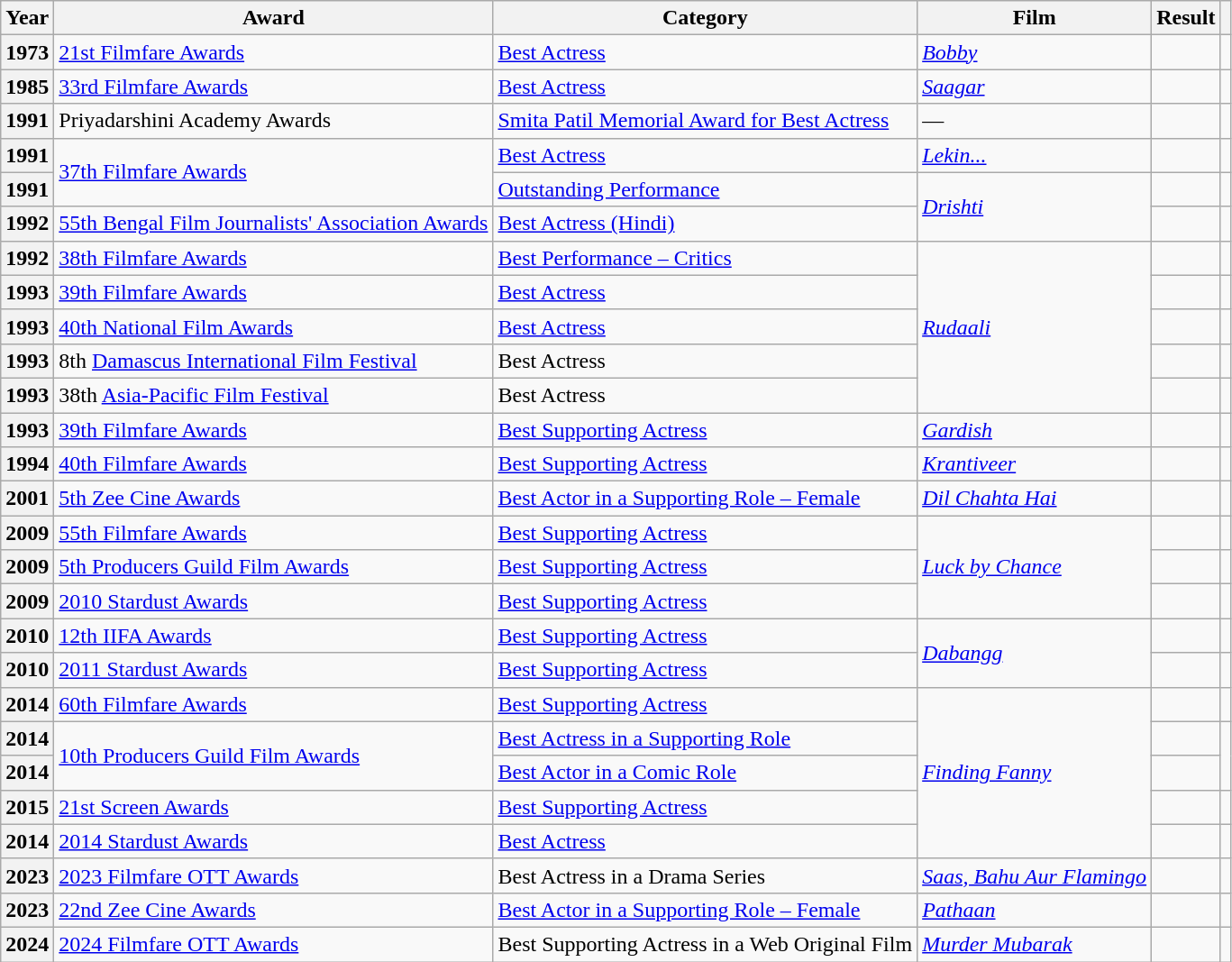<table class="wikitable plainrowheaders sortable">
<tr>
<th scope="col">Year</th>
<th scope="col">Award</th>
<th scope="col">Category</th>
<th scope="col">Film</th>
<th scope="col">Result</th>
<th scope="col" class="unsortable"></th>
</tr>
<tr>
<th scope="row">1973</th>
<td><a href='#'>21st Filmfare Awards</a></td>
<td><a href='#'>Best Actress</a></td>
<td><em><a href='#'>Bobby</a></em></td>
<td></td>
<td style="text-align:center;"></td>
</tr>
<tr>
<th scope="row">1985</th>
<td><a href='#'>33rd Filmfare Awards</a></td>
<td><a href='#'>Best Actress</a></td>
<td><em><a href='#'>Saagar</a></em></td>
<td></td>
<td style="text-align:center;"></td>
</tr>
<tr>
<th scope="row">1991</th>
<td>Priyadarshini Academy Awards</td>
<td><a href='#'>Smita Patil Memorial Award for Best Actress</a></td>
<td>—</td>
<td></td>
<td style="text-align:center;"></td>
</tr>
<tr>
<th scope="row">1991</th>
<td rowspan="2"><a href='#'>37th Filmfare Awards</a></td>
<td><a href='#'>Best Actress</a></td>
<td><em><a href='#'>Lekin...</a></em></td>
<td></td>
<td style="text-align:center;"></td>
</tr>
<tr>
<th scope="row">1991</th>
<td><a href='#'>Outstanding Performance</a></td>
<td rowspan="2"><em><a href='#'>Drishti</a></em></td>
<td></td>
<td style="text-align:center;"></td>
</tr>
<tr>
<th scope="row">1992</th>
<td><a href='#'>55th Bengal Film Journalists' Association Awards</a></td>
<td><a href='#'>Best Actress (Hindi)</a></td>
<td></td>
<td style="text-align:center;"></td>
</tr>
<tr>
<th scope="row">1992</th>
<td><a href='#'>38th Filmfare Awards</a></td>
<td><a href='#'>Best Performance – Critics</a></td>
<td rowspan="5"><em><a href='#'>Rudaali</a></em></td>
<td></td>
<td style="text-align:center;"></td>
</tr>
<tr>
<th scope="row">1993</th>
<td><a href='#'>39th Filmfare Awards</a></td>
<td><a href='#'>Best Actress</a></td>
<td></td>
<td style="text-align:center;"></td>
</tr>
<tr>
<th scope="row">1993</th>
<td><a href='#'>40th National Film Awards</a></td>
<td><a href='#'>Best Actress</a></td>
<td></td>
<td style="text-align:center;"></td>
</tr>
<tr>
<th scope="row">1993</th>
<td>8th <a href='#'>Damascus International Film Festival</a></td>
<td>Best Actress</td>
<td></td>
<td style="text-align:center;"></td>
</tr>
<tr>
<th scope="row">1993</th>
<td>38th <a href='#'>Asia-Pacific Film Festival</a></td>
<td>Best Actress</td>
<td></td>
<td style="text-align:center;"></td>
</tr>
<tr>
<th scope="row">1993</th>
<td><a href='#'>39th Filmfare Awards</a></td>
<td><a href='#'>Best Supporting Actress</a></td>
<td><em><a href='#'>Gardish</a></em></td>
<td></td>
<td style="text-align:center;"></td>
</tr>
<tr>
<th scope="row">1994</th>
<td><a href='#'>40th Filmfare Awards</a></td>
<td><a href='#'>Best Supporting Actress</a></td>
<td><em><a href='#'>Krantiveer</a></em></td>
<td></td>
<td style="text-align:center;"></td>
</tr>
<tr>
<th scope="row">2001</th>
<td><a href='#'>5th Zee Cine Awards</a></td>
<td><a href='#'>Best Actor in a Supporting Role – Female</a></td>
<td><em><a href='#'>Dil Chahta Hai</a></em></td>
<td></td>
<td style="text-align:center;"></td>
</tr>
<tr>
<th scope="row">2009</th>
<td><a href='#'>55th Filmfare Awards</a></td>
<td><a href='#'>Best Supporting Actress</a></td>
<td rowspan="3"><em><a href='#'>Luck by Chance</a></em></td>
<td></td>
<td style="text-align:center;"></td>
</tr>
<tr>
<th scope="row">2009</th>
<td><a href='#'>5th Producers Guild Film Awards</a></td>
<td><a href='#'>Best Supporting Actress</a></td>
<td></td>
<td style="text-align:center;"></td>
</tr>
<tr>
<th scope="row">2009</th>
<td><a href='#'>2010 Stardust Awards</a></td>
<td><a href='#'>Best Supporting Actress</a></td>
<td></td>
<td style="text-align:center;"></td>
</tr>
<tr>
<th scope="row">2010</th>
<td><a href='#'>12th IIFA Awards</a></td>
<td><a href='#'>Best Supporting Actress</a></td>
<td rowspan="2"><em><a href='#'>Dabangg</a></em></td>
<td></td>
<td style="text-align:center;"></td>
</tr>
<tr>
<th scope="row">2010</th>
<td><a href='#'>2011 Stardust Awards</a></td>
<td><a href='#'>Best Supporting Actress</a></td>
<td></td>
<td style="text-align:center;"></td>
</tr>
<tr>
<th scope="row">2014</th>
<td><a href='#'>60th Filmfare Awards</a></td>
<td><a href='#'>Best Supporting Actress</a></td>
<td rowspan="5"><em><a href='#'>Finding Fanny</a></em></td>
<td></td>
<td style="text-align:center;"></td>
</tr>
<tr>
<th scope="row">2014</th>
<td rowspan="2"><a href='#'>10th Producers Guild Film Awards</a></td>
<td><a href='#'>Best Actress in a Supporting Role</a></td>
<td></td>
<td style="text-align:center;" rowspan="2"></td>
</tr>
<tr>
<th scope="row">2014</th>
<td><a href='#'>Best Actor in a Comic Role</a></td>
<td></td>
</tr>
<tr>
<th scope="row">2015</th>
<td><a href='#'>21st Screen Awards</a></td>
<td><a href='#'>Best Supporting Actress</a></td>
<td></td>
<td style="text-align:center;"></td>
</tr>
<tr>
<th scope="row">2014</th>
<td><a href='#'>2014 Stardust Awards</a></td>
<td><a href='#'>Best Actress</a></td>
<td></td>
<td style="text-align:center;"></td>
</tr>
<tr>
<th scope="row">2023</th>
<td><a href='#'>2023 Filmfare OTT Awards</a></td>
<td>Best Actress in a Drama Series</td>
<td><em><a href='#'>Saas, Bahu Aur Flamingo</a></em></td>
<td></td>
<td style="text-align:center;"></td>
</tr>
<tr>
<th scope="row">2023</th>
<td><a href='#'>22nd Zee Cine Awards</a></td>
<td><a href='#'>Best Actor in a Supporting Role – Female</a></td>
<td><em><a href='#'>Pathaan</a></em></td>
<td></td>
<td style="text-align:center;"></td>
</tr>
<tr>
<th scope="row">2024</th>
<td><a href='#'>2024 Filmfare OTT Awards</a></td>
<td>Best Supporting Actress in a Web Original Film</td>
<td><em><a href='#'>Murder Mubarak</a></em></td>
<td></td>
<td style="text-align:center;"></td>
</tr>
</table>
